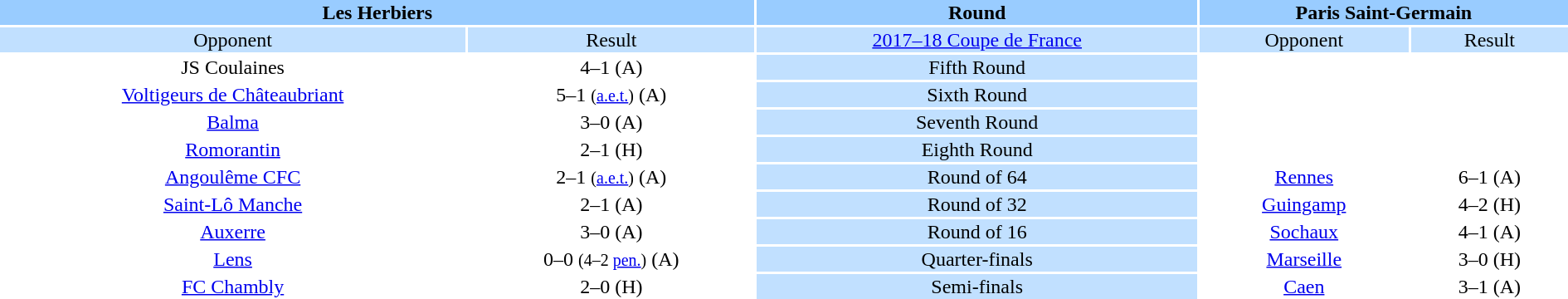<table style="width:100%; text-align:center;">
<tr style="vertical-align:top; background:#9cf;">
<th colspan=2 style="width:1*">Les Herbiers</th>
<th><strong>Round</strong></th>
<th colspan=2 style="width:1*">Paris Saint-Germain</th>
</tr>
<tr style="vertical-align:top; background:#c1e0ff;">
<td>Opponent</td>
<td>Result</td>
<td><a href='#'>2017–18 Coupe de France</a></td>
<td>Opponent</td>
<td>Result</td>
</tr>
<tr>
<td>JS Coulaines</td>
<td>4–1 (A)</td>
<td style="background:#c1e0ff;">Fifth Round</td>
<td></td>
<td></td>
</tr>
<tr>
<td><a href='#'>Voltigeurs de Châteaubriant</a></td>
<td>5–1 <small>(<a href='#'>a.e.t.</a>)</small> (A)</td>
<td style="background:#c1e0ff;">Sixth Round</td>
<td></td>
<td></td>
</tr>
<tr>
<td><a href='#'>Balma</a></td>
<td>3–0 (A)</td>
<td style="background:#c1e0ff;">Seventh Round</td>
<td></td>
<td></td>
</tr>
<tr>
<td><a href='#'>Romorantin</a></td>
<td>2–1 (H)</td>
<td style="background:#c1e0ff;">Eighth Round</td>
<td></td>
<td></td>
</tr>
<tr>
<td><a href='#'>Angoulême CFC</a></td>
<td>2–1 <small>(<a href='#'>a.e.t.</a>)</small> (A)</td>
<td style="background:#c1e0ff;">Round of 64</td>
<td><a href='#'>Rennes</a></td>
<td>6–1 (A)</td>
</tr>
<tr>
<td><a href='#'>Saint-Lô Manche</a></td>
<td>2–1 (A)</td>
<td style="background:#c1e0ff;">Round of 32</td>
<td><a href='#'>Guingamp</a></td>
<td>4–2 (H)</td>
</tr>
<tr>
<td><a href='#'>Auxerre</a></td>
<td>3–0 (A)</td>
<td style="background:#c1e0ff;">Round of 16</td>
<td><a href='#'>Sochaux</a></td>
<td>4–1 (A)</td>
</tr>
<tr>
<td><a href='#'>Lens</a></td>
<td>0–0 <small>(4–2 <a href='#'>pen.</a>)</small> (A)</td>
<td style="background:#c1e0ff;">Quarter-finals</td>
<td><a href='#'>Marseille</a></td>
<td>3–0 (H)</td>
</tr>
<tr>
<td><a href='#'>FC Chambly</a></td>
<td>2–0 (H)</td>
<td style="background:#c1e0ff;">Semi-finals</td>
<td><a href='#'>Caen</a></td>
<td>3–1 (A)</td>
</tr>
</table>
